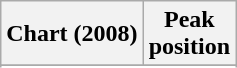<table class="wikitable sortable">
<tr>
<th>Chart (2008)</th>
<th>Peak<br>position</th>
</tr>
<tr>
</tr>
<tr>
</tr>
<tr>
</tr>
</table>
